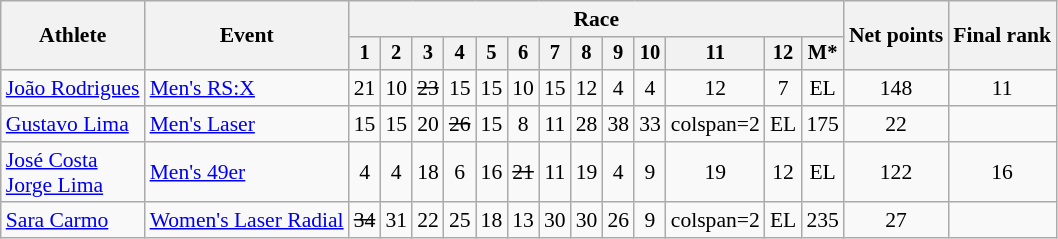<table class="wikitable" style="font-size:90%">
<tr>
<th rowspan="2">Athlete</th>
<th rowspan="2">Event</th>
<th colspan=13>Race</th>
<th rowspan=2>Net points</th>
<th rowspan=2>Final rank</th>
</tr>
<tr style="font-size:95%">
<th>1</th>
<th>2</th>
<th>3</th>
<th>4</th>
<th>5</th>
<th>6</th>
<th>7</th>
<th>8</th>
<th>9</th>
<th>10</th>
<th>11</th>
<th>12</th>
<th>M*</th>
</tr>
<tr align=center>
<td align=left><a href='#'>João Rodrigues</a></td>
<td align=left><a href='#'>Men's RS:X</a></td>
<td>21</td>
<td>10</td>
<td><s>23</s></td>
<td>15</td>
<td>15</td>
<td>10</td>
<td>15</td>
<td>12</td>
<td>4</td>
<td>4</td>
<td>12</td>
<td>7</td>
<td>EL</td>
<td>148</td>
<td>11</td>
</tr>
<tr align=center>
<td align=left><a href='#'>Gustavo Lima</a></td>
<td align=left><a href='#'>Men's Laser</a></td>
<td>15</td>
<td>15</td>
<td>20</td>
<td><s>26</s></td>
<td>15</td>
<td>8</td>
<td>11</td>
<td>28</td>
<td>38</td>
<td>33</td>
<td>colspan=2 </td>
<td>EL</td>
<td>175</td>
<td>22</td>
</tr>
<tr align=center>
<td align=left><a href='#'>José Costa</a><br><a href='#'>Jorge Lima</a></td>
<td align=left><a href='#'>Men's 49er</a></td>
<td>4</td>
<td>4</td>
<td>18</td>
<td>6</td>
<td>16</td>
<td><s>21</s></td>
<td>11</td>
<td>19</td>
<td>4</td>
<td>9</td>
<td>19</td>
<td>12</td>
<td>EL</td>
<td>122</td>
<td>16</td>
</tr>
<tr align=center>
<td align=left><a href='#'>Sara Carmo</a></td>
<td align=left><a href='#'>Women's Laser Radial</a></td>
<td><s>34</s></td>
<td>31</td>
<td>22</td>
<td>25</td>
<td>18</td>
<td>13</td>
<td>30</td>
<td>30</td>
<td>26</td>
<td>9</td>
<td>colspan=2 </td>
<td>EL</td>
<td>235</td>
<td>27</td>
</tr>
</table>
